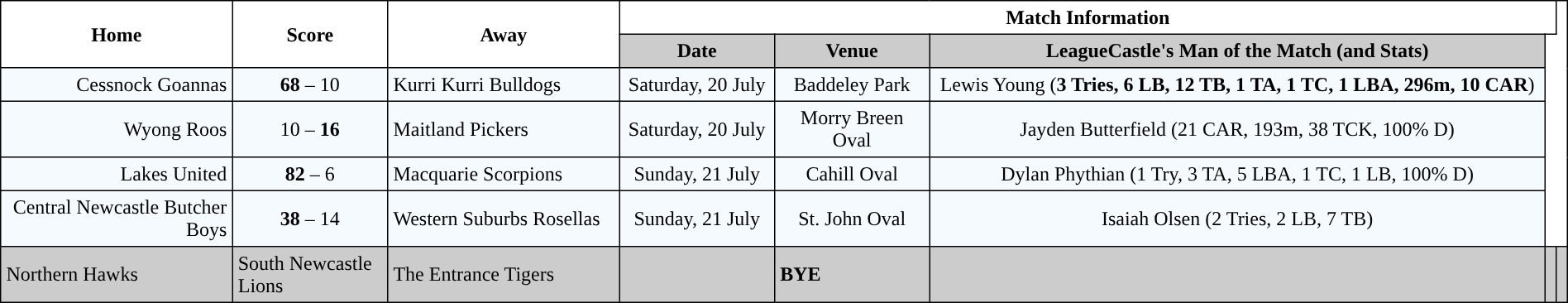<table width="100%" cellspacing="0" cellpadding="4" border="1" style="border-collapse:collapse;  text-align:center;">
<tr>
<th rowspan="2" width="15%">Home</th>
<th rowspan="2" width="10%">Score</th>
<th rowspan="2" width="15%">Away</th>
<th colspan="4">Match Information</th>
</tr>
<tr style="background:#CCCCCC">
<th width="10%">Date</th>
<th width="10%">Venue</th>
<th width="40%">LeagueCastle's Man of the Match (and Stats)</th>
</tr>
<tr style="text-align:center; background:#f5faff;">
<td align="right"> Cessnock Goannas</td>
<td><strong>68</strong> – 10</td>
<td align="left"> Kurri Kurri Bulldogs</td>
<td>Saturday, 20 July</td>
<td>Baddeley Park</td>
<td>Lewis Young  (<strong>3 Tries, 6 LB, 12 TB, 1 TA, 1 TC, 1 LBA, 296m, 10 CAR</strong>)</td>
</tr>
<tr style="text-align:center; background:#f5faff;">
<td align="right"> Wyong Roos</td>
<td>10 – <strong>16</strong></td>
<td align="left"> Maitland Pickers</td>
<td>Saturday, 20 July</td>
<td>Morry Breen Oval</td>
<td>Jayden Butterfield  (21 CAR, 193m, 38 TCK, 100% D)</td>
</tr>
<tr style="text-align:center; background:#f5faff;">
<td align="right"> Lakes United</td>
<td><strong>82</strong> – 6</td>
<td align="left"> Macquarie Scorpions</td>
<td>Sunday, 21 July</td>
<td>Cahill Oval</td>
<td>Dylan Phythian  (1 Try, 3 TA, 5 LBA, 1 TC, 1 LB, 100% D)</td>
</tr>
<tr style="text-align:center; background:#f5faff;">
<td align="right"> Central Newcastle Butcher Boys</td>
<td><strong>38</strong> – 14</td>
<td align="left"> Western Suburbs Rosellas</td>
<td>Sunday, 21 July</td>
<td>St. John Oval</td>
<td>Isaiah Olsen  (2 Tries, 2 LB, 7 TB)</td>
</tr>
<tr style="text-align:center; background:#CCCCCC;">
<td align="left"> Northern Hawks</td>
<td align="left"> South Newcastle Lions</td>
<td align="left"> The Entrance Tigers</td>
<td></td>
<td align="left"><strong>BYE</strong></td>
<td></td>
<td></td>
<td></td>
</tr>
</table>
